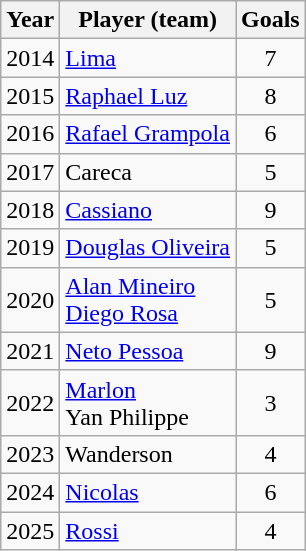<table class="wikitable">
<tr>
<th>Year</th>
<th>Player (team)</th>
<th>Goals</th>
</tr>
<tr>
<td>2014</td>
<td><a href='#'>Lima</a> </td>
<td align="center">7</td>
</tr>
<tr>
<td>2015</td>
<td><a href='#'>Raphael Luz</a> </td>
<td align="center">8</td>
</tr>
<tr>
<td>2016</td>
<td><a href='#'>Rafael Grampola</a> </td>
<td align="center">6</td>
</tr>
<tr>
<td>2017</td>
<td>Careca </td>
<td align="center">5</td>
</tr>
<tr>
<td>2018</td>
<td><a href='#'>Cassiano</a> </td>
<td align="center">9</td>
</tr>
<tr>
<td>2019</td>
<td><a href='#'>Douglas Oliveira</a> </td>
<td align="center">5</td>
</tr>
<tr>
<td>2020</td>
<td><a href='#'>Alan Mineiro</a>  <br> <a href='#'>Diego Rosa</a> </td>
<td align="center">5</td>
</tr>
<tr>
<td>2021</td>
<td><a href='#'>Neto Pessoa</a> </td>
<td align="center">9</td>
</tr>
<tr>
<td>2022</td>
<td><a href='#'>Marlon</a>  <br> Yan Philippe </td>
<td align="center">3</td>
</tr>
<tr>
<td>2023</td>
<td>Wanderson </td>
<td align="center">4</td>
</tr>
<tr>
<td>2024</td>
<td><a href='#'>Nicolas</a> </td>
<td align="center">6</td>
</tr>
<tr>
<td>2025</td>
<td><a href='#'>Rossi</a> </td>
<td align="center">4</td>
</tr>
</table>
